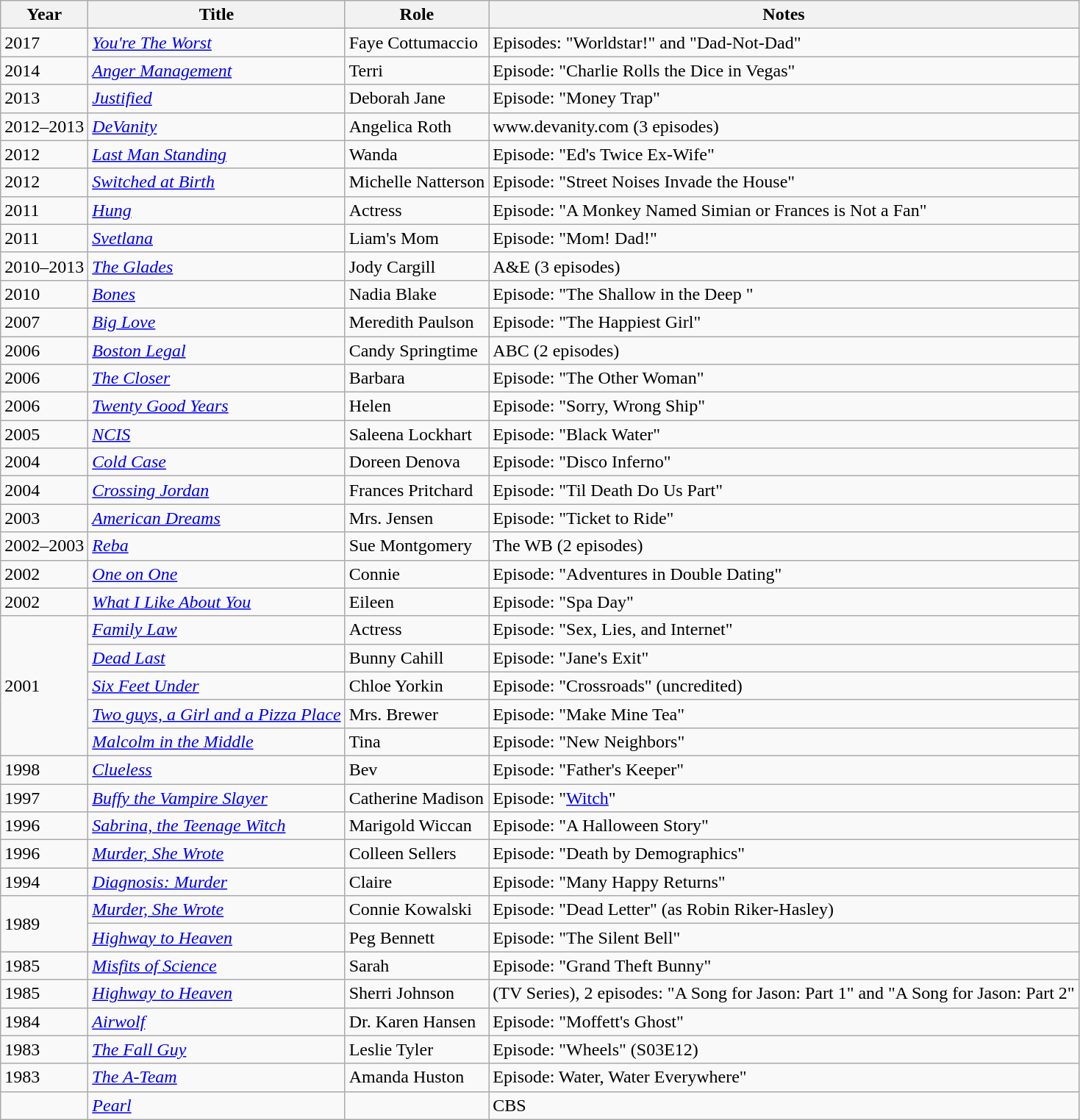<table class="wikitable sortable">
<tr>
<th>Year</th>
<th>Title</th>
<th>Role</th>
<th class="unsortable">Notes</th>
</tr>
<tr>
<td>2017</td>
<td><em><a href='#'>You're The Worst</a></em></td>
<td>Faye Cottumaccio</td>
<td>Episodes: "Worldstar!" and "Dad-Not-Dad"</td>
</tr>
<tr>
<td>2014</td>
<td><em><a href='#'>Anger Management</a></em></td>
<td>Terri</td>
<td>Episode: "Charlie Rolls the Dice in Vegas"</td>
</tr>
<tr>
<td>2013</td>
<td><em><a href='#'>Justified</a></em></td>
<td>Deborah Jane</td>
<td>Episode: "Money Trap"</td>
</tr>
<tr>
<td>2012–2013</td>
<td><em><a href='#'>DeVanity</a></em></td>
<td>Angelica Roth</td>
<td>www.devanity.com (3 episodes)</td>
</tr>
<tr>
<td>2012</td>
<td><em><a href='#'>Last Man Standing</a></em></td>
<td>Wanda</td>
<td>Episode: "Ed's Twice Ex-Wife"</td>
</tr>
<tr>
<td>2012</td>
<td><em><a href='#'>Switched at Birth</a></em></td>
<td>Michelle Natterson</td>
<td>Episode: "Street Noises Invade the House"</td>
</tr>
<tr>
<td>2011</td>
<td><em><a href='#'>Hung</a></em></td>
<td>Actress</td>
<td>Episode: "A Monkey Named Simian or Frances is Not a Fan"</td>
</tr>
<tr>
<td>2011</td>
<td><em><a href='#'>Svetlana</a></em></td>
<td>Liam's Mom</td>
<td>Episode: "Mom! Dad!"</td>
</tr>
<tr>
<td>2010–2013</td>
<td><em><a href='#'>The Glades</a></em></td>
<td>Jody Cargill</td>
<td>A&E (3 episodes)</td>
</tr>
<tr>
<td>2010</td>
<td><em><a href='#'>Bones</a></em></td>
<td>Nadia Blake</td>
<td>Episode: "The Shallow in the Deep "</td>
</tr>
<tr>
<td>2007</td>
<td><em><a href='#'>Big Love</a></em></td>
<td>Meredith Paulson</td>
<td>Episode: "The Happiest Girl"</td>
</tr>
<tr>
<td>2006</td>
<td><em><a href='#'>Boston Legal</a></em></td>
<td>Candy Springtime</td>
<td>ABC (2 episodes)</td>
</tr>
<tr>
<td>2006</td>
<td><em><a href='#'>The Closer</a></em></td>
<td>Barbara</td>
<td>Episode: "The Other Woman"</td>
</tr>
<tr>
<td>2006</td>
<td><em><a href='#'>Twenty Good Years</a></em></td>
<td>Helen</td>
<td>Episode: "Sorry, Wrong Ship"</td>
</tr>
<tr>
<td>2005</td>
<td><em><a href='#'>NCIS</a></em></td>
<td>Saleena Lockhart</td>
<td>Episode: "Black Water"</td>
</tr>
<tr>
<td>2004</td>
<td><em><a href='#'>Cold Case</a></em></td>
<td>Doreen Denova</td>
<td>Episode: "Disco Inferno"</td>
</tr>
<tr>
<td>2004</td>
<td><em><a href='#'>Crossing Jordan</a></em></td>
<td>Frances Pritchard</td>
<td>Episode: "Til Death Do Us Part"</td>
</tr>
<tr>
<td>2003</td>
<td><em><a href='#'>American Dreams</a></em></td>
<td>Mrs. Jensen</td>
<td>Episode: "Ticket to Ride"</td>
</tr>
<tr>
<td>2002–2003</td>
<td><em><a href='#'>Reba</a></em></td>
<td>Sue Montgomery</td>
<td>The WB (2 episodes)</td>
</tr>
<tr>
<td>2002</td>
<td><em><a href='#'>One on One</a></em></td>
<td>Connie</td>
<td>Episode: "Adventures in Double Dating"</td>
</tr>
<tr>
<td>2002</td>
<td><em><a href='#'>What I Like About You</a></em></td>
<td>Eileen</td>
<td>Episode: "Spa Day"</td>
</tr>
<tr>
<td rowspan="5">2001</td>
<td><em><a href='#'>Family Law</a></em></td>
<td>Actress</td>
<td>Episode: "Sex, Lies, and Internet"</td>
</tr>
<tr>
<td><em><a href='#'>Dead Last</a></em></td>
<td>Bunny Cahill</td>
<td>Episode: "Jane's Exit"</td>
</tr>
<tr>
<td><em><a href='#'>Six Feet Under</a></em></td>
<td>Chloe Yorkin</td>
<td>Episode: "Crossroads" (uncredited)</td>
</tr>
<tr>
<td><em><a href='#'>Two guys, a Girl and a Pizza Place</a></em></td>
<td>Mrs. Brewer</td>
<td>Episode: "Make Mine Tea"</td>
</tr>
<tr>
<td><em><a href='#'>Malcolm in the Middle</a></em></td>
<td>Tina</td>
<td>Episode: "New Neighbors"</td>
</tr>
<tr>
<td>1998</td>
<td><em><a href='#'>Clueless</a></em></td>
<td>Bev</td>
<td>Episode: "Father's Keeper"</td>
</tr>
<tr>
<td>1997</td>
<td><em><a href='#'>Buffy the Vampire Slayer</a></em></td>
<td>Catherine Madison</td>
<td>Episode: "<a href='#'>Witch</a>"</td>
</tr>
<tr>
<td>1996</td>
<td><em><a href='#'>Sabrina, the Teenage Witch</a></em></td>
<td>Marigold Wiccan</td>
<td>Episode: "A Halloween Story"</td>
</tr>
<tr>
<td>1996</td>
<td><em><a href='#'>Murder, She Wrote</a></em></td>
<td>Colleen Sellers</td>
<td>Episode: "Death by Demographics"</td>
</tr>
<tr>
<td>1994</td>
<td><em><a href='#'>Diagnosis: Murder</a></em></td>
<td>Claire</td>
<td>Episode: "Many Happy Returns"</td>
</tr>
<tr>
<td rowspan="2">1989</td>
<td><em><a href='#'>Murder, She Wrote</a></em></td>
<td>Connie Kowalski</td>
<td>Episode: "Dead Letter" (as Robin Riker-Hasley)</td>
</tr>
<tr>
<td><em><a href='#'>Highway to Heaven</a></em></td>
<td>Peg Bennett</td>
<td>Episode: "The Silent Bell"</td>
</tr>
<tr>
<td>1985</td>
<td><em><a href='#'>Misfits of Science</a></em></td>
<td>Sarah</td>
<td>Episode: "Grand Theft Bunny"</td>
</tr>
<tr>
<td>1985</td>
<td><em><a href='#'>Highway to Heaven</a></em></td>
<td>Sherri Johnson</td>
<td>(TV Series), 2 episodes: "A Song for Jason: Part 1" and "A Song for Jason: Part 2"</td>
</tr>
<tr>
<td>1984</td>
<td><em><a href='#'>Airwolf</a></em></td>
<td>Dr. Karen Hansen</td>
<td>Episode: "Moffett's Ghost"</td>
</tr>
<tr>
<td>1983</td>
<td><em><a href='#'>The Fall Guy</a></em></td>
<td>Leslie Tyler</td>
<td>Episode: "Wheels" (S03E12)</td>
</tr>
<tr>
<td>1983</td>
<td><em><a href='#'>The A-Team</a></em></td>
<td>Amanda Huston</td>
<td>Episode: Water, Water Everywhere"</td>
</tr>
<tr>
<td></td>
<td><em><a href='#'>Pearl</a></em></td>
<td></td>
<td>CBS</td>
</tr>
</table>
